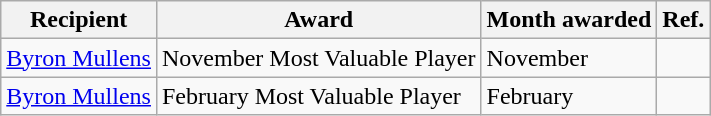<table class="wikitable">
<tr>
<th>Recipient</th>
<th>Award</th>
<th>Month awarded</th>
<th>Ref.</th>
</tr>
<tr>
<td><a href='#'>Byron Mullens</a></td>
<td>November Most Valuable Player</td>
<td>November</td>
<td></td>
</tr>
<tr>
<td><a href='#'>Byron Mullens</a></td>
<td>February Most Valuable Player</td>
<td>February</td>
<td></td>
</tr>
</table>
